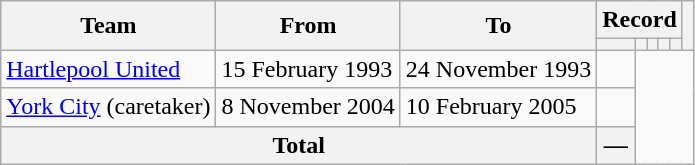<table class="wikitable" style="text-align: center">
<tr>
<th rowspan=2>Team</th>
<th rowspan=2>From</th>
<th rowspan=2>To</th>
<th colspan=5>Record</th>
<th rowspan=2></th>
</tr>
<tr>
<th></th>
<th></th>
<th></th>
<th></th>
<th></th>
</tr>
<tr>
<td align=left><a href='#'>Hartlepool United</a></td>
<td align=left>15 February 1993</td>
<td align=left>24 November 1993<br></td>
<td></td>
</tr>
<tr>
<td align=left><a href='#'>York City</a> (caretaker)</td>
<td align=left>8 November 2004</td>
<td align=left>10 February 2005<br></td>
<td></td>
</tr>
<tr>
<th colspan="3">Total<br></th>
<th>—</th>
</tr>
</table>
